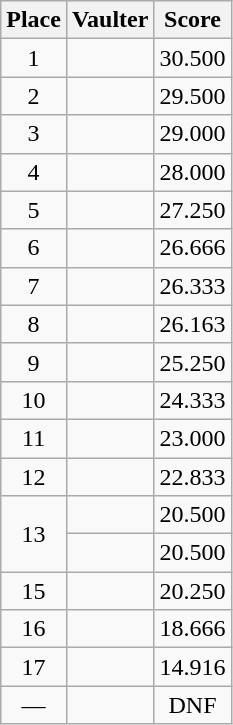<table class=wikitable style="text-align:center">
<tr>
<th>Place</th>
<th>Vaulter</th>
<th>Score</th>
</tr>
<tr>
<td>1</td>
<td align=left></td>
<td>30.500</td>
</tr>
<tr>
<td>2</td>
<td align=left></td>
<td>29.500</td>
</tr>
<tr>
<td>3</td>
<td align=left></td>
<td>29.000</td>
</tr>
<tr>
<td>4</td>
<td align=left></td>
<td>28.000</td>
</tr>
<tr>
<td>5</td>
<td align=left></td>
<td>27.250</td>
</tr>
<tr>
<td>6</td>
<td align=left></td>
<td>26.666</td>
</tr>
<tr>
<td>7</td>
<td align=left></td>
<td>26.333</td>
</tr>
<tr>
<td>8</td>
<td align=left></td>
<td>26.163</td>
</tr>
<tr>
<td>9</td>
<td align=left></td>
<td>25.250</td>
</tr>
<tr>
<td>10</td>
<td align=left></td>
<td>24.333</td>
</tr>
<tr>
<td>11</td>
<td align=left></td>
<td>23.000</td>
</tr>
<tr>
<td>12</td>
<td align=left></td>
<td>22.833</td>
</tr>
<tr>
<td rowspan=2>13</td>
<td align=left></td>
<td>20.500</td>
</tr>
<tr>
<td align=left></td>
<td>20.500</td>
</tr>
<tr>
<td>15</td>
<td align=left></td>
<td>20.250</td>
</tr>
<tr>
<td>16</td>
<td align=left></td>
<td>18.666</td>
</tr>
<tr>
<td>17</td>
<td align=left></td>
<td>14.916</td>
</tr>
<tr>
<td>—</td>
<td align=left></td>
<td>DNF</td>
</tr>
</table>
